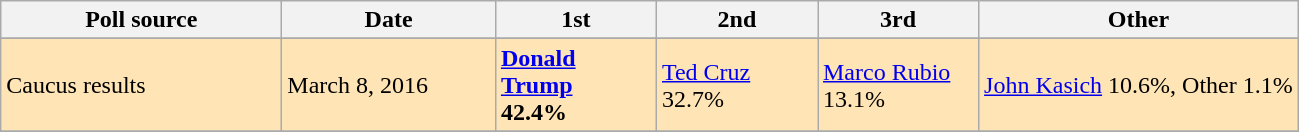<table class="wikitable">
<tr>
<th style="width:180px;">Poll source</th>
<th style="width:135px;">Date</th>
<th style="width:100px;">1st</th>
<th style="width:100px;">2nd</th>
<th style="width:100px;">3rd</th>
<th>Other</th>
</tr>
<tr>
</tr>
<tr style="background:Moccasin;">
<td>Caucus results</td>
<td>March 8, 2016</td>
<td><strong><a href='#'>Donald Trump</a><br>42.4%</strong></td>
<td><a href='#'>Ted Cruz</a><br>32.7%</td>
<td><a href='#'>Marco Rubio</a><br>13.1%</td>
<td><a href='#'>John Kasich</a> 10.6%, Other 1.1%</td>
</tr>
<tr>
</tr>
</table>
